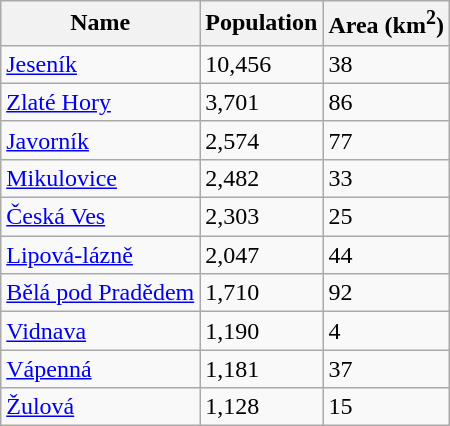<table class="wikitable sortable">
<tr>
<th>Name</th>
<th>Population</th>
<th>Area (km<sup>2</sup>)</th>
</tr>
<tr>
<td><a href='#'>Jeseník</a></td>
<td>10,456</td>
<td>38</td>
</tr>
<tr>
<td><a href='#'>Zlaté Hory</a></td>
<td>3,701</td>
<td>86</td>
</tr>
<tr>
<td><a href='#'>Javorník</a></td>
<td>2,574</td>
<td>77</td>
</tr>
<tr>
<td><a href='#'>Mikulovice</a></td>
<td>2,482</td>
<td>33</td>
</tr>
<tr>
<td><a href='#'>Česká Ves</a></td>
<td>2,303</td>
<td>25</td>
</tr>
<tr>
<td><a href='#'>Lipová-lázně</a></td>
<td>2,047</td>
<td>44</td>
</tr>
<tr>
<td><a href='#'>Bělá pod Pradědem</a></td>
<td>1,710</td>
<td>92</td>
</tr>
<tr>
<td><a href='#'>Vidnava</a></td>
<td>1,190</td>
<td>4</td>
</tr>
<tr>
<td><a href='#'>Vápenná</a></td>
<td>1,181</td>
<td>37</td>
</tr>
<tr>
<td><a href='#'>Žulová</a></td>
<td>1,128</td>
<td>15</td>
</tr>
</table>
